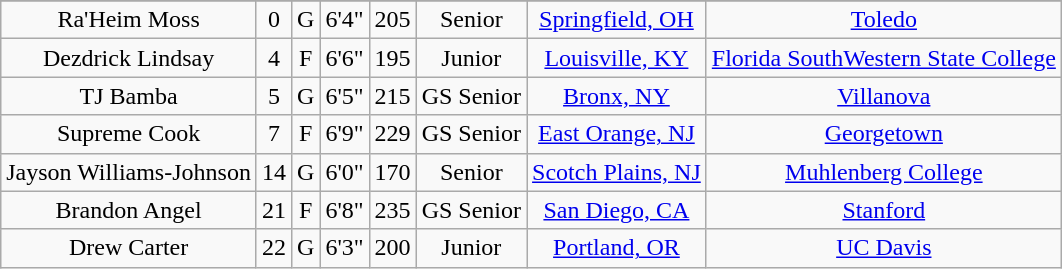<table class="wikitable sortable" style="text-align: center">
<tr align=center>
</tr>
<tr>
<td>Ra'Heim Moss</td>
<td>0</td>
<td>G</td>
<td>6'4"</td>
<td>205</td>
<td>Senior</td>
<td><a href='#'>Springfield, OH</a></td>
<td><a href='#'>Toledo</a></td>
</tr>
<tr>
<td>Dezdrick Lindsay</td>
<td>4</td>
<td>F</td>
<td>6'6"</td>
<td>195</td>
<td>Junior</td>
<td><a href='#'>Louisville, KY</a></td>
<td><a href='#'>Florida SouthWestern State College</a></td>
</tr>
<tr>
<td>TJ Bamba</td>
<td>5</td>
<td>G</td>
<td>6'5"</td>
<td>215</td>
<td>GS Senior</td>
<td><a href='#'>Bronx, NY</a></td>
<td><a href='#'>Villanova</a></td>
</tr>
<tr>
<td>Supreme Cook</td>
<td>7</td>
<td>F</td>
<td>6'9"</td>
<td>229</td>
<td>GS Senior</td>
<td><a href='#'>East Orange, NJ</a></td>
<td><a href='#'>Georgetown</a></td>
</tr>
<tr>
<td>Jayson Williams-Johnson</td>
<td>14</td>
<td>G</td>
<td>6'0"</td>
<td>170</td>
<td>Senior</td>
<td><a href='#'>Scotch Plains, NJ</a></td>
<td><a href='#'>Muhlenberg College</a></td>
</tr>
<tr>
<td>Brandon Angel</td>
<td>21</td>
<td>F</td>
<td>6'8"</td>
<td>235</td>
<td>GS Senior</td>
<td><a href='#'>San Diego, CA</a></td>
<td><a href='#'>Stanford</a></td>
</tr>
<tr>
<td>Drew Carter</td>
<td>22</td>
<td>G</td>
<td>6'3"</td>
<td>200</td>
<td>Junior</td>
<td><a href='#'>Portland, OR</a></td>
<td><a href='#'>UC Davis</a></td>
</tr>
</table>
